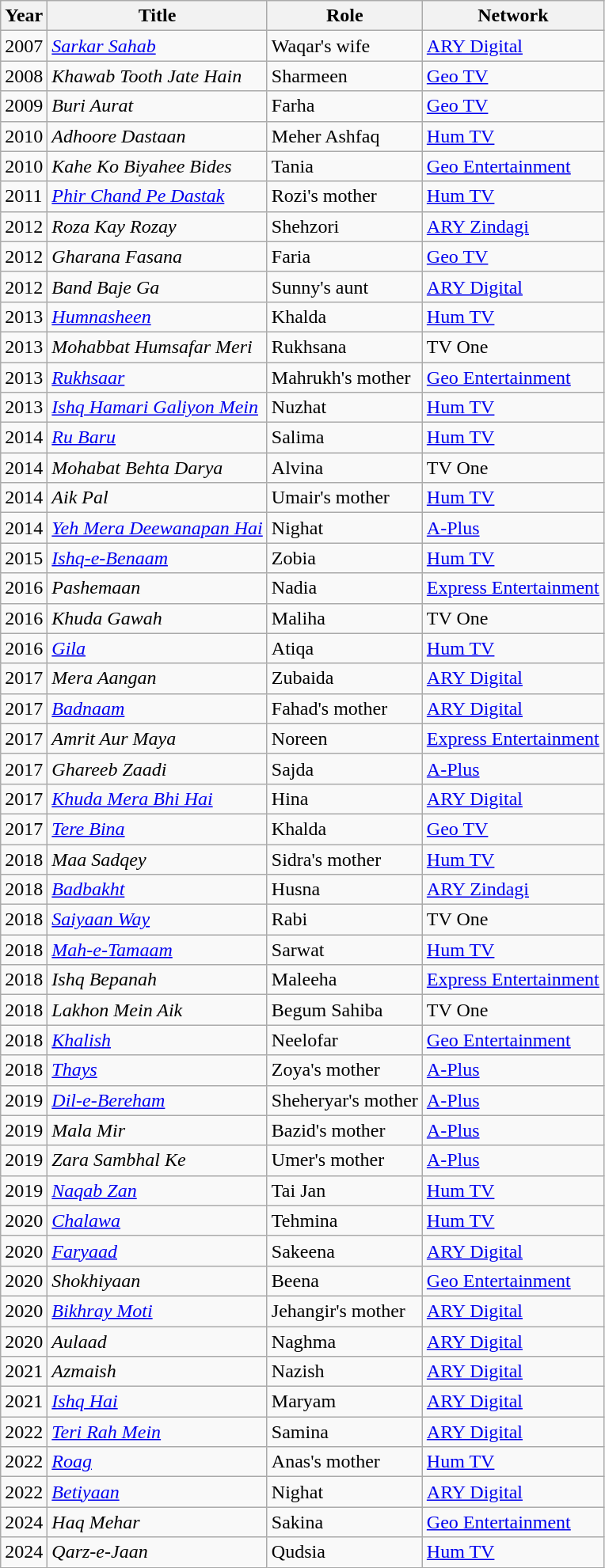<table class="wikitable sortable plainrowheaders">
<tr style="text-align:center;">
<th scope="col">Year</th>
<th scope="col">Title</th>
<th scope="col">Role</th>
<th scope="col">Network</th>
</tr>
<tr>
<td>2007</td>
<td><em><a href='#'>Sarkar Sahab</a></em></td>
<td>Waqar's wife</td>
<td><a href='#'>ARY Digital</a></td>
</tr>
<tr>
<td>2008</td>
<td><em>Khawab Tooth Jate Hain</em></td>
<td>Sharmeen</td>
<td><a href='#'>Geo TV</a></td>
</tr>
<tr>
<td>2009</td>
<td><em>Buri Aurat</em></td>
<td>Farha</td>
<td><a href='#'>Geo TV</a></td>
</tr>
<tr>
<td>2010</td>
<td><em>Adhoore Dastaan</em></td>
<td>Meher Ashfaq</td>
<td><a href='#'>Hum TV</a></td>
</tr>
<tr>
<td>2010</td>
<td><em>Kahe Ko Biyahee Bides</em></td>
<td>Tania</td>
<td><a href='#'>Geo Entertainment</a></td>
</tr>
<tr>
<td>2011</td>
<td><em><a href='#'>Phir Chand Pe Dastak</a></em></td>
<td>Rozi's mother</td>
<td><a href='#'>Hum TV</a></td>
</tr>
<tr>
<td>2012</td>
<td><em>Roza Kay Rozay</em></td>
<td>Shehzori</td>
<td><a href='#'>ARY Zindagi</a></td>
</tr>
<tr>
<td>2012</td>
<td><em>Gharana Fasana</em></td>
<td>Faria</td>
<td><a href='#'>Geo TV</a></td>
</tr>
<tr>
<td>2012</td>
<td><em>Band Baje Ga</em></td>
<td>Sunny's aunt</td>
<td><a href='#'>ARY Digital</a></td>
</tr>
<tr>
<td>2013</td>
<td><em><a href='#'>Humnasheen</a></em></td>
<td>Khalda</td>
<td><a href='#'>Hum TV</a></td>
</tr>
<tr>
<td>2013</td>
<td><em>Mohabbat Humsafar Meri</em></td>
<td>Rukhsana</td>
<td>TV One</td>
</tr>
<tr>
<td>2013</td>
<td><em><a href='#'>Rukhsaar</a></em></td>
<td>Mahrukh's mother</td>
<td><a href='#'>Geo Entertainment</a></td>
</tr>
<tr>
<td>2013</td>
<td><em><a href='#'>Ishq Hamari Galiyon Mein</a></em></td>
<td>Nuzhat</td>
<td><a href='#'>Hum TV</a></td>
</tr>
<tr>
<td>2014</td>
<td><em><a href='#'>Ru Baru</a></em></td>
<td>Salima</td>
<td><a href='#'>Hum TV</a></td>
</tr>
<tr>
<td>2014</td>
<td><em>Mohabat Behta Darya</em></td>
<td>Alvina</td>
<td>TV One</td>
</tr>
<tr>
<td>2014</td>
<td><em>Aik Pal</em></td>
<td>Umair's mother</td>
<td><a href='#'>Hum TV</a></td>
</tr>
<tr>
<td>2014</td>
<td><em><a href='#'>Yeh Mera Deewanapan Hai</a></em></td>
<td>Nighat</td>
<td><a href='#'>A-Plus</a></td>
</tr>
<tr>
<td>2015</td>
<td><em><a href='#'>Ishq-e-Benaam</a></em></td>
<td>Zobia</td>
<td><a href='#'>Hum TV</a></td>
</tr>
<tr>
<td>2016</td>
<td><em>Pashemaan</em></td>
<td>Nadia</td>
<td><a href='#'>Express Entertainment</a></td>
</tr>
<tr>
<td>2016</td>
<td><em>Khuda Gawah</em></td>
<td>Maliha</td>
<td>TV One</td>
</tr>
<tr>
<td>2016</td>
<td><em><a href='#'>Gila</a></em></td>
<td>Atiqa</td>
<td><a href='#'>Hum TV</a></td>
</tr>
<tr>
<td>2017</td>
<td><em>Mera Aangan</em></td>
<td>Zubaida</td>
<td><a href='#'>ARY Digital</a></td>
</tr>
<tr>
<td>2017</td>
<td><em><a href='#'>Badnaam</a></em></td>
<td>Fahad's mother</td>
<td><a href='#'>ARY Digital</a></td>
</tr>
<tr>
<td>2017</td>
<td><em>Amrit Aur Maya</em></td>
<td>Noreen</td>
<td><a href='#'>Express Entertainment</a></td>
</tr>
<tr>
<td>2017</td>
<td><em>Ghareeb Zaadi</em></td>
<td>Sajda</td>
<td><a href='#'>A-Plus</a></td>
</tr>
<tr>
<td>2017</td>
<td><em><a href='#'>Khuda Mera Bhi Hai</a></em></td>
<td>Hina</td>
<td><a href='#'>ARY Digital</a></td>
</tr>
<tr>
<td>2017</td>
<td><em><a href='#'>Tere Bina</a></em></td>
<td>Khalda</td>
<td><a href='#'>Geo TV</a></td>
</tr>
<tr>
<td>2018</td>
<td><em>Maa Sadqey</em></td>
<td>Sidra's mother</td>
<td><a href='#'>Hum TV</a></td>
</tr>
<tr>
<td>2018</td>
<td><em><a href='#'>Badbakht</a></em></td>
<td>Husna</td>
<td><a href='#'>ARY Zindagi</a></td>
</tr>
<tr>
<td>2018</td>
<td><em><a href='#'>Saiyaan Way</a></em></td>
<td>Rabi</td>
<td>TV One</td>
</tr>
<tr>
<td>2018</td>
<td><em><a href='#'>Mah-e-Tamaam</a></em></td>
<td>Sarwat</td>
<td><a href='#'>Hum TV</a></td>
</tr>
<tr>
<td>2018</td>
<td><em>Ishq Bepanah</em></td>
<td>Maleeha</td>
<td><a href='#'>Express Entertainment</a></td>
</tr>
<tr>
<td>2018</td>
<td><em>Lakhon Mein Aik</em></td>
<td>Begum Sahiba</td>
<td>TV One</td>
</tr>
<tr>
<td>2018</td>
<td><em><a href='#'>Khalish</a></em></td>
<td>Neelofar</td>
<td><a href='#'>Geo Entertainment</a></td>
</tr>
<tr>
<td>2018</td>
<td><em><a href='#'>Thays</a></em></td>
<td>Zoya's mother</td>
<td><a href='#'>A-Plus</a></td>
</tr>
<tr>
<td>2019</td>
<td><em><a href='#'>Dil-e-Bereham</a></em></td>
<td>Sheheryar's mother</td>
<td><a href='#'>A-Plus</a></td>
</tr>
<tr>
<td>2019</td>
<td><em>Mala Mir</em></td>
<td>Bazid's mother</td>
<td><a href='#'>A-Plus</a></td>
</tr>
<tr>
<td>2019</td>
<td><em>Zara Sambhal Ke</em></td>
<td>Umer's mother</td>
<td><a href='#'>A-Plus</a></td>
</tr>
<tr>
<td>2019</td>
<td><em><a href='#'>Naqab Zan</a></em></td>
<td>Tai Jan</td>
<td><a href='#'>Hum TV</a></td>
</tr>
<tr>
<td>2020</td>
<td><em><a href='#'>Chalawa</a></em></td>
<td>Tehmina</td>
<td><a href='#'>Hum TV</a></td>
</tr>
<tr>
<td>2020</td>
<td><em><a href='#'>Faryaad</a></em></td>
<td>Sakeena</td>
<td><a href='#'>ARY Digital</a></td>
</tr>
<tr>
<td>2020</td>
<td><em>Shokhiyaan</em></td>
<td>Beena</td>
<td><a href='#'>Geo Entertainment</a></td>
</tr>
<tr>
<td>2020</td>
<td><em><a href='#'>Bikhray Moti</a></em></td>
<td>Jehangir's mother</td>
<td><a href='#'>ARY Digital</a></td>
</tr>
<tr>
<td>2020</td>
<td><em>Aulaad</em></td>
<td>Naghma</td>
<td><a href='#'>ARY Digital</a></td>
</tr>
<tr>
<td>2021</td>
<td><em>Azmaish</em></td>
<td>Nazish</td>
<td><a href='#'>ARY Digital</a></td>
</tr>
<tr>
<td>2021</td>
<td><em><a href='#'>Ishq Hai</a></em></td>
<td>Maryam</td>
<td><a href='#'>ARY Digital</a></td>
</tr>
<tr>
<td>2022</td>
<td><em><a href='#'>Teri Rah Mein</a></em></td>
<td>Samina</td>
<td><a href='#'>ARY Digital</a></td>
</tr>
<tr>
<td>2022</td>
<td><em><a href='#'>Roag</a></em></td>
<td>Anas's mother</td>
<td><a href='#'>Hum TV</a></td>
</tr>
<tr>
<td>2022</td>
<td><em><a href='#'>Betiyaan</a></em></td>
<td>Nighat</td>
<td><a href='#'>ARY Digital</a></td>
</tr>
<tr>
<td>2024</td>
<td><em>Haq Mehar</em></td>
<td>Sakina</td>
<td><a href='#'>Geo Entertainment</a></td>
</tr>
<tr>
<td>2024</td>
<td><em>Qarz-e-Jaan</em></td>
<td>Qudsia</td>
<td><a href='#'>Hum TV</a></td>
</tr>
</table>
